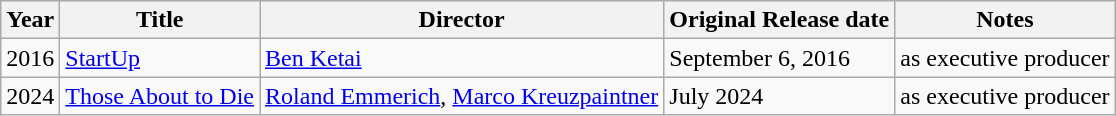<table class="wikitable sortable">
<tr>
<th>Year</th>
<th>Title</th>
<th>Director</th>
<th>Original Release date</th>
<th>Notes</th>
</tr>
<tr>
<td>2016</td>
<td><a href='#'>StartUp</a></td>
<td><a href='#'>Ben Ketai</a></td>
<td>September 6, 2016</td>
<td>as executive producer</td>
</tr>
<tr>
<td>2024</td>
<td><a href='#'>Those About to Die</a></td>
<td><a href='#'>Roland Emmerich</a>, <a href='#'>Marco Kreuzpaintner</a></td>
<td>July 2024</td>
<td>as executive producer</td>
</tr>
</table>
